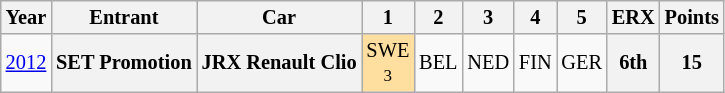<table class="wikitable" border="1" style="text-align:center; font-size:85%;">
<tr valign="top">
<th>Year</th>
<th>Entrant</th>
<th>Car</th>
<th>1</th>
<th>2</th>
<th>3</th>
<th>4</th>
<th>5</th>
<th>ERX</th>
<th>Points</th>
</tr>
<tr>
<td><a href='#'>2012</a></td>
<th nowrap>SET Promotion</th>
<th nowrap>JRX Renault Clio</th>
<td style="background:#FFDF9F;">SWE<br><small>3</small></td>
<td>BEL<br><small></small></td>
<td>NED<br><small></small></td>
<td>FIN<br><small></small></td>
<td>GER<br><small></small></td>
<th>6th</th>
<th>15</th>
</tr>
</table>
